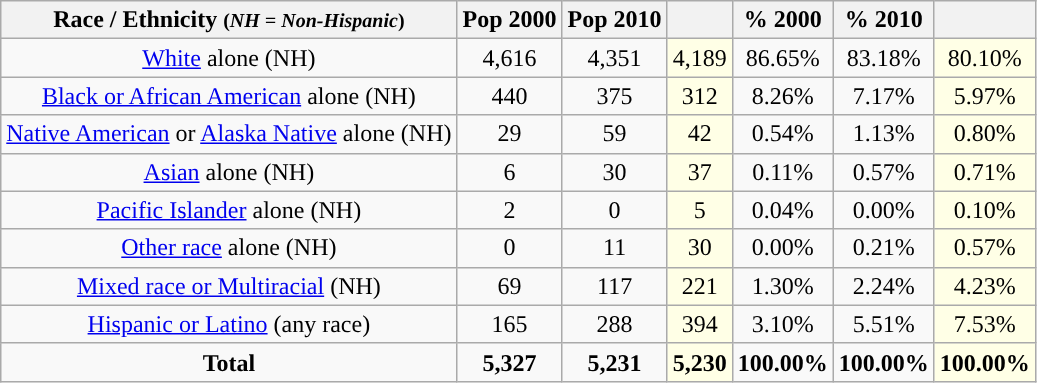<table class="wikitable" style="text-align:center;">
<tr>
<th>Race / Ethnicity <small>(<em>NH = Non-Hispanic</em>)</small></th>
<th>Pop 2000</th>
<th>Pop 2010</th>
<th></th>
<th>% 2000</th>
<th>% 2010</th>
<th></th>
</tr>
<tr>
<td><a href='#'>White</a> alone (NH)</td>
<td>4,616</td>
<td>4,351</td>
<td style='background: #ffffe6;'>4,189</td>
<td>86.65%</td>
<td>83.18%</td>
<td style='background: #ffffe6;'>80.10%</td>
</tr>
<tr>
<td><a href='#'>Black or African American</a> alone (NH)</td>
<td>440</td>
<td>375</td>
<td style='background: #ffffe6;'>312</td>
<td>8.26%</td>
<td>7.17%</td>
<td style='background: #ffffe6;'>5.97%</td>
</tr>
<tr>
<td><a href='#'>Native American</a> or <a href='#'>Alaska Native</a> alone (NH)</td>
<td>29</td>
<td>59</td>
<td style='background: #ffffe6;'>42</td>
<td>0.54%</td>
<td>1.13%</td>
<td style='background: #ffffe6;'>0.80%</td>
</tr>
<tr>
<td><a href='#'>Asian</a> alone (NH)</td>
<td>6</td>
<td>30</td>
<td style='background: #ffffe6;'>37</td>
<td>0.11%</td>
<td>0.57%</td>
<td style='background: #ffffe6;'>0.71%</td>
</tr>
<tr>
<td><a href='#'>Pacific Islander</a> alone (NH)</td>
<td>2</td>
<td>0</td>
<td style='background: #ffffe6;'>5</td>
<td>0.04%</td>
<td>0.00%</td>
<td style='background: #ffffe6;'>0.10%</td>
</tr>
<tr>
<td><a href='#'>Other race</a> alone (NH)</td>
<td>0</td>
<td>11</td>
<td style='background: #ffffe6;'>30</td>
<td>0.00%</td>
<td>0.21%</td>
<td style='background: #ffffe6;'>0.57%</td>
</tr>
<tr>
<td><a href='#'>Mixed race or Multiracial</a> (NH)</td>
<td>69</td>
<td>117</td>
<td style='background: #ffffe6;'>221</td>
<td>1.30%</td>
<td>2.24%</td>
<td style='background: #ffffe6;'>4.23%</td>
</tr>
<tr>
<td><a href='#'>Hispanic or Latino</a> (any race)</td>
<td>165</td>
<td>288</td>
<td style='background: #ffffe6;'>394</td>
<td>3.10%</td>
<td>5.51%</td>
<td style='background: #ffffe6;'>7.53%</td>
</tr>
<tr>
<td><strong>Total</strong></td>
<td><strong>5,327</strong></td>
<td><strong>5,231</strong></td>
<td style='background: #ffffe6;'><strong>5,230</strong></td>
<td><strong>100.00%</strong></td>
<td><strong>100.00%</strong></td>
<td style='background: #ffffe6;'><strong>100.00%</strong></td>
</tr>
</table>
